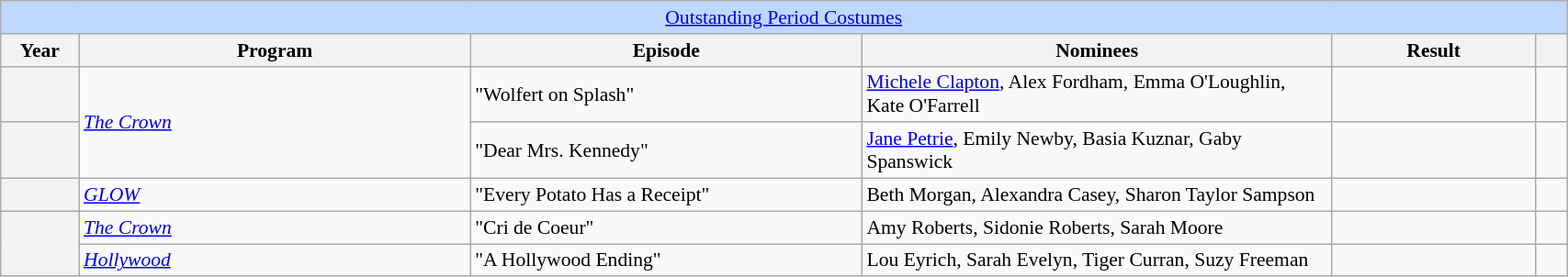<table class="wikitable plainrowheaders" style="font-size: 90%" width=90%>
<tr ---- bgcolor="#bfd7ff">
<td colspan=6 align=center><a href='#'>Outstanding Period Costumes</a></td>
</tr>
<tr ---- bgcolor="#ebf5ff">
<th width="5%">Year</th>
<th width="25%">Program</th>
<th width="25%">Episode</th>
<th width="30%">Nominees</th>
<th width="13%">Result</th>
<th width="5%"></th>
</tr>
<tr>
<th scope=row></th>
<td rowspan="2"><em><a href='#'>The Crown</a></em></td>
<td>"Wolfert on Splash"</td>
<td><a href='#'>Michele Clapton</a>, Alex Fordham, Emma O'Loughlin, Kate O'Farrell</td>
<td></td>
<td></td>
</tr>
<tr>
<th scope=row></th>
<td>"Dear Mrs. Kennedy"</td>
<td><a href='#'>Jane Petrie</a>, Emily Newby, Basia Kuznar, Gaby Spanswick</td>
<td></td>
<td></td>
</tr>
<tr>
<th scope=row></th>
<td><em><a href='#'>GLOW</a></em></td>
<td>"Every Potato Has a Receipt"</td>
<td>Beth Morgan, Alexandra Casey, Sharon Taylor Sampson</td>
<td></td>
<td></td>
</tr>
<tr>
<th scope=row rowspan="2"></th>
<td><em><a href='#'>The Crown</a></em></td>
<td>"Cri de Coeur"</td>
<td>Amy Roberts, Sidonie Roberts, Sarah Moore</td>
<td></td>
<td></td>
</tr>
<tr>
<td><em><a href='#'>Hollywood</a></em></td>
<td>"A Hollywood Ending"</td>
<td>Lou Eyrich, Sarah Evelyn, Tiger Curran, Suzy Freeman</td>
<td></td>
<td></td>
</tr>
</table>
